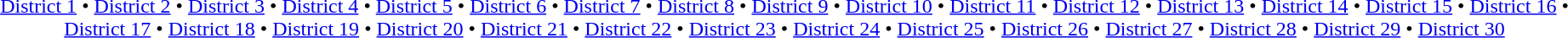<table id=toc class=toc summary=Contents>
<tr>
<td align=center><a href='#'>District 1</a> • <a href='#'>District 2</a> • <a href='#'>District 3</a> • <a href='#'>District 4</a> • <a href='#'>District 5</a> • <a href='#'>District 6</a> • <a href='#'>District 7</a> • <a href='#'>District 8</a> • <a href='#'>District 9</a> • <a href='#'>District 10</a> • <a href='#'>District 11</a> • <a href='#'>District 12</a> • <a href='#'>District 13</a> • <a href='#'>District 14</a> • <a href='#'>District 15</a> • <a href='#'>District 16</a> • <a href='#'>District 17</a> • <a href='#'>District 18</a> • <a href='#'>District 19</a> • <a href='#'>District 20</a> • <a href='#'>District 21</a> • <a href='#'>District 22</a> • <a href='#'>District 23</a> • <a href='#'>District 24</a> • <a href='#'>District 25</a> • <a href='#'>District 26</a> • <a href='#'>District 27</a> • <a href='#'>District 28</a> • <a href='#'>District 29</a> • <a href='#'>District 30</a></td>
</tr>
</table>
